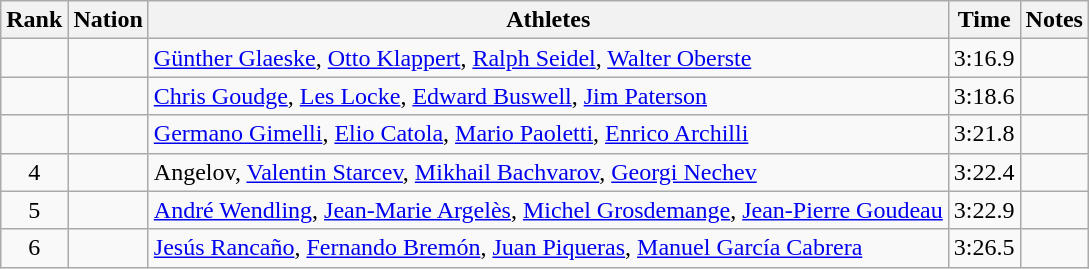<table class="wikitable sortable" style="text-align:center">
<tr>
<th>Rank</th>
<th>Nation</th>
<th>Athletes</th>
<th>Time</th>
<th>Notes</th>
</tr>
<tr>
<td></td>
<td align=left></td>
<td align=left><a href='#'>Günther Glaeske</a>, <a href='#'>Otto Klappert</a>, <a href='#'>Ralph Seidel</a>, <a href='#'>Walter Oberste</a></td>
<td>3:16.9</td>
<td></td>
</tr>
<tr>
<td></td>
<td align=left></td>
<td align=left><a href='#'>Chris Goudge</a>, <a href='#'>Les Locke</a>, <a href='#'>Edward Buswell</a>, <a href='#'>Jim Paterson</a></td>
<td>3:18.6</td>
<td></td>
</tr>
<tr>
<td></td>
<td align=left></td>
<td align=left><a href='#'>Germano Gimelli</a>, <a href='#'>Elio Catola</a>, <a href='#'>Mario Paoletti</a>, <a href='#'>Enrico Archilli</a></td>
<td>3:21.8</td>
<td></td>
</tr>
<tr>
<td>4</td>
<td align=left></td>
<td align=left>Angelov, <a href='#'>Valentin Starcev</a>, <a href='#'>Mikhail Bachvarov</a>, <a href='#'>Georgi Nechev</a></td>
<td>3:22.4</td>
<td></td>
</tr>
<tr>
<td>5</td>
<td align=left></td>
<td align=left><a href='#'>André Wendling</a>, <a href='#'>Jean-Marie Argelès</a>, <a href='#'>Michel Grosdemange</a>, <a href='#'>Jean-Pierre Goudeau</a></td>
<td>3:22.9</td>
<td></td>
</tr>
<tr>
<td>6</td>
<td align=left></td>
<td align=left><a href='#'>Jesús Rancaño</a>, <a href='#'>Fernando Bremón</a>, <a href='#'>Juan Piqueras</a>, <a href='#'>Manuel García Cabrera</a></td>
<td>3:26.5</td>
<td></td>
</tr>
</table>
